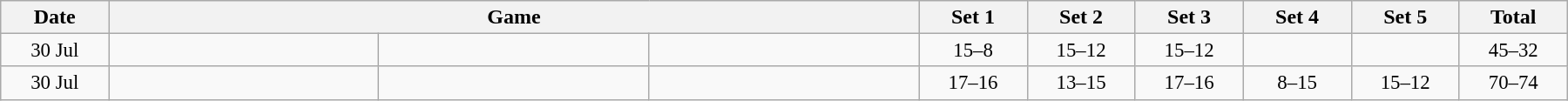<table width=1200 class="wikitable">
<tr>
<th width=6%>Date</th>
<th width=45% colspan=3>Game</th>
<th width=6%>Set 1</th>
<th width=6%>Set 2</th>
<th width=6%>Set 3</th>
<th width=6%>Set 4</th>
<th width=6%>Set 5</th>
<th width=6%>Total</th>
</tr>
<tr style=font-size:95%>
<td align=center>30 Jul</td>
<td align=center><strong></strong></td>
<td></td>
<td></td>
<td align=center>15–8</td>
<td align=center>15–12</td>
<td align=center>15–12</td>
<td align=center></td>
<td align=center></td>
<td align=center>45–32</td>
</tr>
<tr style=font-size:95%>
<td align=center>30 Jul</td>
<td align=center><strong></strong></td>
<td></td>
<td></td>
<td align=center>17–16</td>
<td align=center>13–15</td>
<td align=center>17–16</td>
<td align=center>8–15</td>
<td align=center>15–12</td>
<td align=center>70–74</td>
</tr>
</table>
